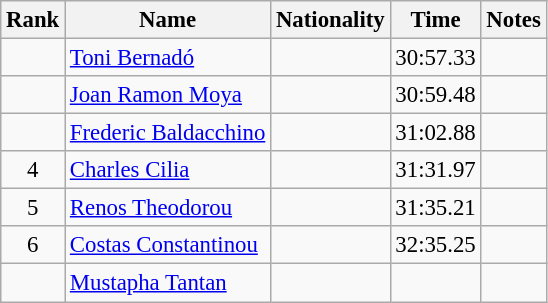<table class="wikitable sortable" style="text-align:center; font-size:95%">
<tr>
<th>Rank</th>
<th>Name</th>
<th>Nationality</th>
<th>Time</th>
<th>Notes</th>
</tr>
<tr>
<td></td>
<td align=left><a href='#'>Toni Bernadó</a></td>
<td align=left></td>
<td>30:57.33</td>
<td></td>
</tr>
<tr>
<td></td>
<td align=left><a href='#'>Joan Ramon Moya</a></td>
<td align=left></td>
<td>30:59.48</td>
<td></td>
</tr>
<tr>
<td></td>
<td align=left><a href='#'>Frederic Baldacchino</a></td>
<td align=left></td>
<td>31:02.88</td>
<td></td>
</tr>
<tr>
<td>4</td>
<td align=left><a href='#'>Charles Cilia</a></td>
<td align=left></td>
<td>31:31.97</td>
<td></td>
</tr>
<tr>
<td>5</td>
<td align=left><a href='#'>Renos Theodorou</a></td>
<td align=left></td>
<td>31:35.21</td>
<td></td>
</tr>
<tr>
<td>6</td>
<td align=left><a href='#'>Costas Constantinou</a></td>
<td align=left></td>
<td>32:35.25</td>
<td></td>
</tr>
<tr>
<td></td>
<td align=left><a href='#'>Mustapha Tantan</a></td>
<td align=left></td>
<td></td>
<td></td>
</tr>
</table>
